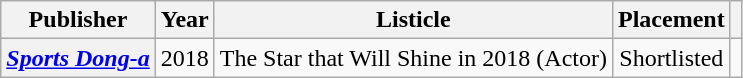<table class="wikitable plainrowheaders sortable" style="text-align:center">
<tr>
<th scope="col">Publisher</th>
<th scope="col">Year</th>
<th scope="col">Listicle</th>
<th scope="col">Placement</th>
<th scope="col" class="unsortable"></th>
</tr>
<tr>
<th scope="row"><em><a href='#'>Sports Dong-a</a></em></th>
<td>2018</td>
<td style="text-align:left">The Star that Will Shine in 2018 (Actor)</td>
<td>Shortlisted</td>
<td></td>
</tr>
</table>
